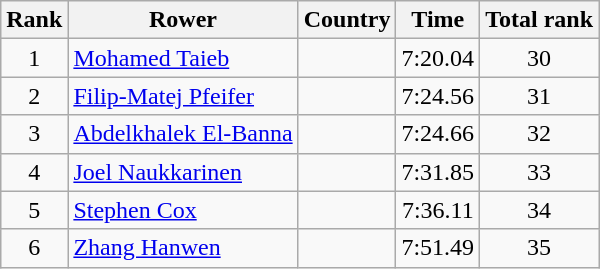<table class="wikitable" style="text-align:center">
<tr>
<th>Rank</th>
<th>Rower</th>
<th>Country</th>
<th>Time</th>
<th>Total rank</th>
</tr>
<tr>
<td>1</td>
<td align="left"><a href='#'>Mohamed Taieb</a></td>
<td align="left"></td>
<td>7:20.04</td>
<td>30</td>
</tr>
<tr>
<td>2</td>
<td align="left"><a href='#'>Filip-Matej Pfeifer</a></td>
<td align="left"></td>
<td>7:24.56</td>
<td>31</td>
</tr>
<tr>
<td>3</td>
<td align="left"><a href='#'>Abdelkhalek El-Banna</a></td>
<td align="left"></td>
<td>7:24.66</td>
<td>32</td>
</tr>
<tr>
<td>4</td>
<td align="left"><a href='#'>Joel Naukkarinen</a></td>
<td align="left"></td>
<td>7:31.85</td>
<td>33</td>
</tr>
<tr>
<td>5</td>
<td align="left"><a href='#'>Stephen Cox</a></td>
<td align="left"></td>
<td>7:36.11</td>
<td>34</td>
</tr>
<tr>
<td>6</td>
<td align="left"><a href='#'>Zhang Hanwen</a></td>
<td align="left"></td>
<td>7:51.49</td>
<td>35</td>
</tr>
</table>
